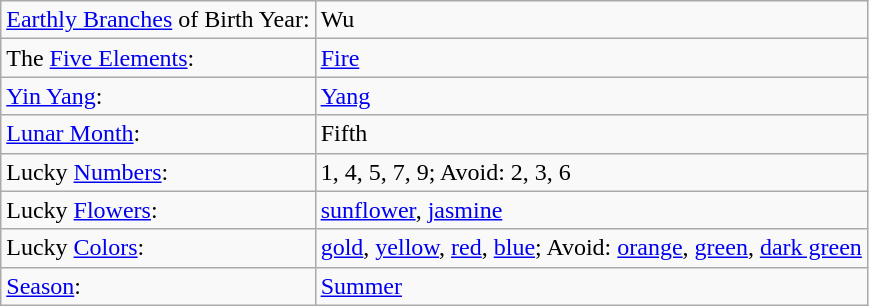<table class="wikitable">
<tr>
<td><a href='#'>Earthly Branches</a> of Birth Year:</td>
<td>Wu</td>
</tr>
<tr>
<td>The <a href='#'>Five Elements</a>:</td>
<td><a href='#'>Fire</a></td>
</tr>
<tr>
<td><a href='#'>Yin Yang</a>:</td>
<td><a href='#'>Yang</a></td>
</tr>
<tr>
<td><a href='#'>Lunar Month</a>:</td>
<td>Fifth</td>
</tr>
<tr>
<td>Lucky <a href='#'>Numbers</a>:</td>
<td>1, 4, 5, 7, 9; Avoid: 2, 3, 6</td>
</tr>
<tr>
<td>Lucky <a href='#'>Flowers</a>:</td>
<td><a href='#'>sunflower</a>, <a href='#'>jasmine</a></td>
</tr>
<tr>
<td>Lucky <a href='#'>Colors</a>:</td>
<td><a href='#'>gold</a>, <a href='#'>yellow</a>, <a href='#'>red</a>, <a href='#'>blue</a>; Avoid: <a href='#'>orange</a>, <a href='#'>green</a>, <a href='#'>dark green</a></td>
</tr>
<tr>
<td><a href='#'>Season</a>:</td>
<td><a href='#'>Summer</a></td>
</tr>
</table>
